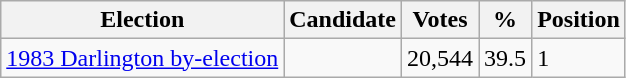<table class="wikitable sortable">
<tr>
<th>Election</th>
<th>Candidate</th>
<th>Votes</th>
<th>%</th>
<th>Position</th>
</tr>
<tr>
<td><a href='#'>1983 Darlington by-election</a></td>
<td></td>
<td>20,544</td>
<td>39.5</td>
<td>1</td>
</tr>
</table>
